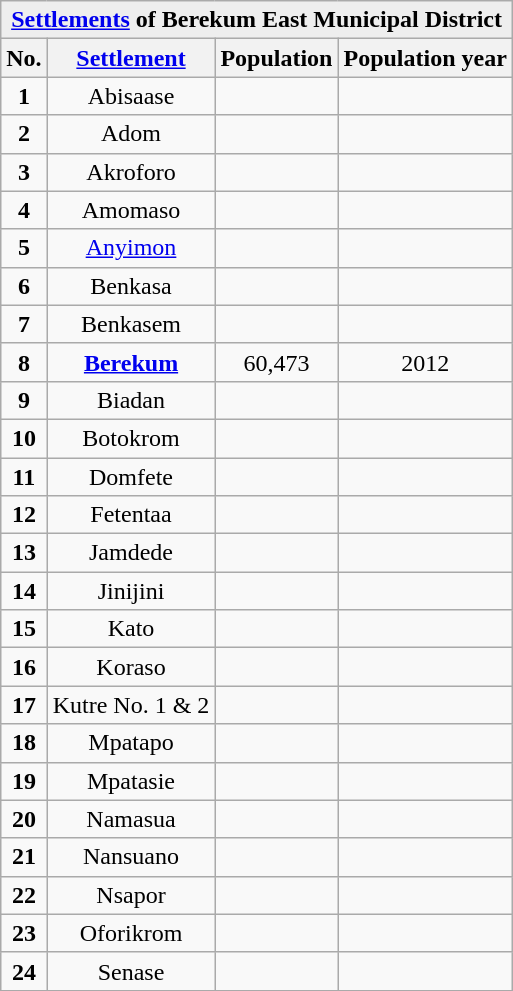<table class="wikitable sortable" style="text-align: centre;">
<tr style="background:#eee;">
<td style="text-align:center;" colspan="4"><strong><a href='#'>Settlements</a> of Berekum East Municipal District</strong></td>
</tr>
<tr ">
<th class="unsortable">No.</th>
<th class="unsortable"><a href='#'>Settlement</a></th>
<th class="unsortable">Population</th>
<th class="unsortable">Population year</th>
</tr>
<tr>
<td align=center><strong>1</strong></td>
<td align=center>Abisaase</td>
<td align=center></td>
<td align=center></td>
</tr>
<tr>
<td align=center><strong>2</strong></td>
<td align=center>Adom</td>
<td align=center></td>
<td align=center></td>
</tr>
<tr>
<td align=center><strong>3</strong></td>
<td align=center>Akroforo</td>
<td align=center></td>
<td align=center></td>
</tr>
<tr>
<td align=center><strong>4</strong></td>
<td align=center>Amomaso</td>
<td align=center></td>
<td align=center></td>
</tr>
<tr>
<td align=center><strong>5</strong></td>
<td align=center><a href='#'>Anyimon</a></td>
<td align=center></td>
<td align=center></td>
</tr>
<tr>
<td align=center><strong>6</strong></td>
<td align=center>Benkasa</td>
<td align=center></td>
<td align=center></td>
</tr>
<tr>
<td align=center><strong>7</strong></td>
<td align=center>Benkasem</td>
<td align=center></td>
<td align=center></td>
</tr>
<tr>
<td align=center><strong>8</strong></td>
<td align=center><strong><a href='#'>Berekum</a></strong></td>
<td align=center>60,473</td>
<td align=center>2012</td>
</tr>
<tr>
<td align=center><strong>9</strong></td>
<td align=center>Biadan</td>
<td align=center></td>
<td align=center></td>
</tr>
<tr>
<td align=center><strong>10</strong></td>
<td align=center>Botokrom</td>
<td align=center></td>
<td align=center></td>
</tr>
<tr>
<td align=center><strong>11</strong></td>
<td align=center>Domfete</td>
<td align=center></td>
<td align=center></td>
</tr>
<tr>
<td align=center><strong>12</strong></td>
<td align=center>Fetentaa</td>
<td align=center></td>
<td align=center></td>
</tr>
<tr>
<td align=center><strong>13</strong></td>
<td align=center>Jamdede</td>
<td align=center></td>
<td align=center></td>
</tr>
<tr>
<td align=center><strong>14</strong></td>
<td align=center>Jinijini</td>
<td align=center></td>
<td align=center></td>
</tr>
<tr>
<td align=center><strong>15</strong></td>
<td align=center>Kato</td>
<td align=center></td>
<td align=center></td>
</tr>
<tr>
<td align=center><strong>16</strong></td>
<td align=center>Koraso</td>
<td align=center></td>
<td align=center></td>
</tr>
<tr>
<td align=center><strong>17</strong></td>
<td align=center>Kutre No. 1 & 2</td>
<td align=center></td>
<td align=center></td>
</tr>
<tr>
<td align=center><strong>18</strong></td>
<td align=center>Mpatapo</td>
<td align=center></td>
<td align=center></td>
</tr>
<tr>
<td align=center><strong>19</strong></td>
<td align=center>Mpatasie</td>
<td align=center></td>
<td align=center></td>
</tr>
<tr>
<td align=center><strong>20</strong></td>
<td align=center>Namasua</td>
<td align=center></td>
<td align=center></td>
</tr>
<tr>
<td align=center><strong>21</strong></td>
<td align=center>Nansuano</td>
<td align=center></td>
<td align=center></td>
</tr>
<tr>
<td align=center><strong>22</strong></td>
<td align=center>Nsapor</td>
<td align=center></td>
<td align=center></td>
</tr>
<tr>
<td align=center><strong>23</strong></td>
<td align=center>Oforikrom</td>
<td align=center></td>
<td align=center></td>
</tr>
<tr>
<td align=center><strong>24</strong></td>
<td align=center>Senase</td>
<td align=center></td>
<td align=center></td>
</tr>
</table>
